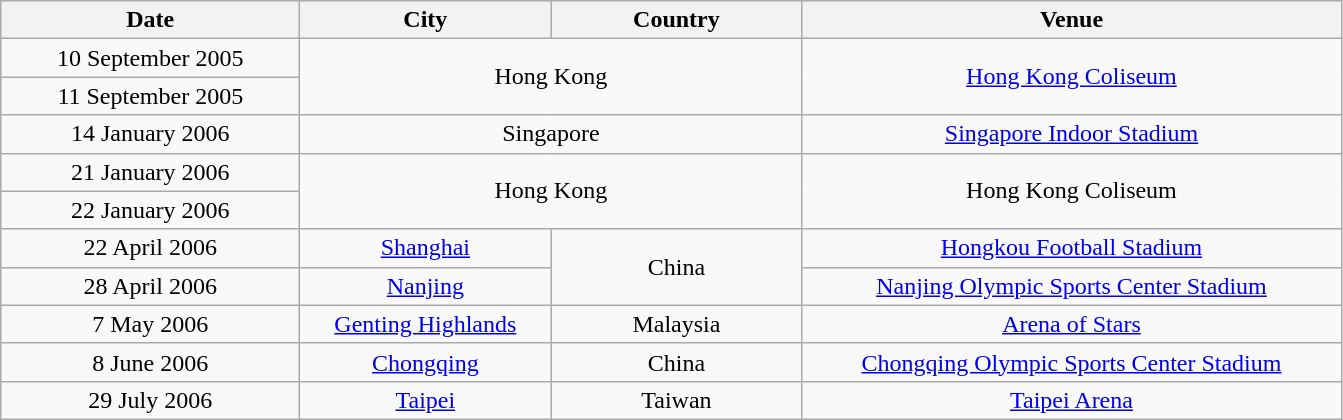<table class="wikitable" style="text-align:center;">
<tr>
<th scope="col" style="width:12em">Date</th>
<th scope="col" style="width:10em">City</th>
<th scope="col" style="width:10em">Country</th>
<th scope="col" style="width:22em">Venue</th>
</tr>
<tr>
<td>10 September 2005</td>
<td colspan="2" rowspan="2">Hong Kong</td>
<td rowspan="2"><a href='#'>Hong Kong Coliseum</a></td>
</tr>
<tr>
<td>11 September 2005</td>
</tr>
<tr>
<td>14 January 2006</td>
<td colspan="2">Singapore</td>
<td><a href='#'>Singapore Indoor Stadium</a></td>
</tr>
<tr>
<td>21 January 2006</td>
<td colspan="2" rowspan="2">Hong Kong</td>
<td rowspan="2">Hong Kong Coliseum</td>
</tr>
<tr>
<td>22 January 2006</td>
</tr>
<tr>
<td>22 April 2006</td>
<td><a href='#'>Shanghai</a></td>
<td rowspan="2">China</td>
<td><a href='#'>Hongkou Football Stadium</a></td>
</tr>
<tr>
<td>28 April 2006</td>
<td><a href='#'>Nanjing</a></td>
<td><a href='#'>Nanjing Olympic Sports Center Stadium</a></td>
</tr>
<tr>
<td>7 May 2006</td>
<td><a href='#'>Genting Highlands</a></td>
<td>Malaysia</td>
<td><a href='#'>Arena of Stars</a></td>
</tr>
<tr>
<td>8 June 2006</td>
<td><a href='#'>Chongqing</a></td>
<td>China</td>
<td><a href='#'>Chongqing Olympic Sports Center Stadium</a></td>
</tr>
<tr>
<td>29 July 2006</td>
<td rowspan="2"><a href='#'>Taipei</a></td>
<td rowspan="2">Taiwan</td>
<td rowspan="2"><a href='#'>Taipei Arena</a></td>
</tr>
</table>
